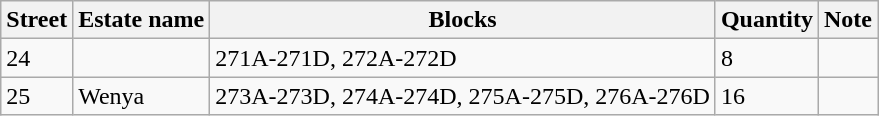<table class="wikitable sortable">
<tr>
<th>Street</th>
<th>Estate name</th>
<th>Blocks</th>
<th>Quantity</th>
<th>Note</th>
</tr>
<tr>
<td>24</td>
<td></td>
<td>271A-271D, 272A-272D</td>
<td>8</td>
<td></td>
</tr>
<tr>
<td>25</td>
<td>Wenya</td>
<td>273A-273D, 274A-274D, 275A-275D, 276A-276D</td>
<td>16</td>
<td></td>
</tr>
</table>
